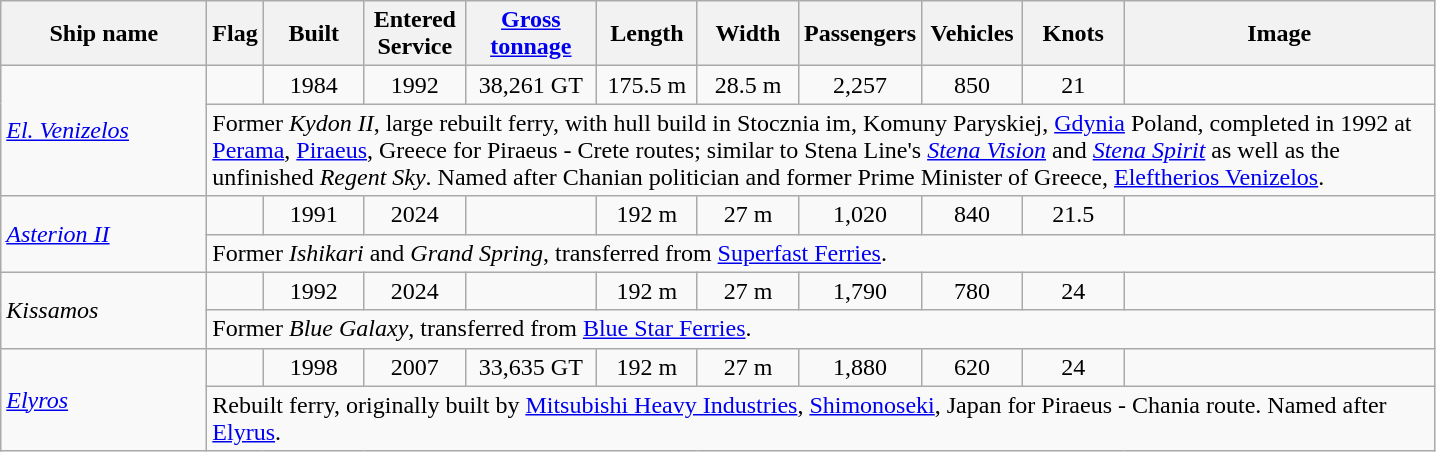<table class="wikitable">
<tr>
<th scope="col" style="width:130px;">Ship name</th>
<th scope="col" style="width:30px;">Flag</th>
<th scope="col" style="width:60px;">Built</th>
<th scope="col" style="width:60px;">Entered Service</th>
<th scope="col" style="width:80px;"><a href='#'>Gross tonnage</a></th>
<th scope="col" style="width:60px;">Length</th>
<th scope="col" style="width:60px;">Width</th>
<th scope="col" style="width:60px;">Passengers</th>
<th scope="col" style="width:60px;">Vehicles</th>
<th scope="col" style="width:60px;">Knots</th>
<th scope="col" style="width:200px;">Image</th>
</tr>
<tr>
<td rowspan="2"><em><a href='#'>El. Venizelos</a></em></td>
<td></td>
<td style="text-align:Center;">1984</td>
<td style="text-align:Center;">1992</td>
<td style="text-align:Center;">38,261 GT</td>
<td style="text-align:Center;">175.5 m</td>
<td style="text-align:Center;">28.5 m</td>
<td style="text-align:Center;">2,257</td>
<td style="text-align:Center;">850</td>
<td style="text-align:Center;">21</td>
<td></td>
</tr>
<tr>
<td colspan="11">Former <em>Kydon II</em>, large rebuilt ferry, with hull build in Stocznia im, Komuny Paryskiej, <a href='#'>Gdynia</a> Poland, completed in 1992 at <a href='#'>Perama</a>, <a href='#'>Piraeus</a>, Greece for Piraeus - Crete routes; similar to Stena Line's <em><a href='#'>Stena Vision</a></em> and <em><a href='#'>Stena Spirit</a></em> as well as the unfinished <em>Regent Sky</em>. Named after Chanian politician and former Prime Minister of Greece, <a href='#'>Eleftherios Venizelos</a>.</td>
</tr>
<tr>
<td rowspan="2"><em><a href='#'>Asterion II</a></em></td>
<td></td>
<td align="Center">1991</td>
<td style="text-align:Center;">2024</td>
<td align="Center"></td>
<td align="Center">192 m</td>
<td align="Center">27 m</td>
<td align="Center">1,020</td>
<td align="Center">840</td>
<td align="Center">21.5</td>
<td></td>
</tr>
<tr>
<td colspan="12">Former <em>Ishikari</em> and <em>Grand Spring</em>, transferred from <a href='#'>Superfast Ferries</a>.</td>
</tr>
<tr>
<td rowspan="2"><em>Kissamos</em></td>
<td></td>
<td align="Center">1992</td>
<td style="text-align:Center;">2024</td>
<td align="Center"></td>
<td align="Center">192 m</td>
<td align="Center">27 m</td>
<td align="Center">1,790</td>
<td align="Center">780</td>
<td align="Center">24</td>
<td></td>
</tr>
<tr>
<td colspan="12">Former <em>Blue Galaxy</em>, transferred from <a href='#'>Blue Star Ferries</a>.</td>
</tr>
<tr>
<td rowspan="2"><em><a href='#'>Elyros</a></em></td>
<td></td>
<td style="text-align:Center;">1998</td>
<td style="text-align:Center;">2007</td>
<td style="text-align:Center;">33,635 GT</td>
<td style="text-align:Center;">192 m</td>
<td style="text-align:Center;">27 m</td>
<td style="text-align:Center;">1,880</td>
<td style="text-align:Center;">620</td>
<td style="text-align:Center;">24</td>
<td></td>
</tr>
<tr>
<td colspan="11">Rebuilt ferry, originally built by <a href='#'>Mitsubishi Heavy Industries</a>, <a href='#'>Shimonoseki</a>, Japan for Piraeus - Chania route. Named after <a href='#'>Elyrus</a>.</td>
</tr>
</table>
